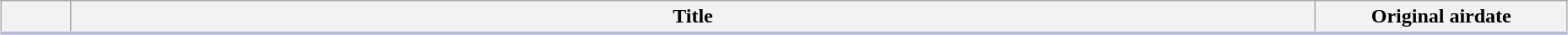<table class="plainrowheaders wikitable" style="width:98%; margin:auto; background:#FFF">
<tr style="border-bottom: 3px solid #CCF;">
<th style="width:3em;"></th>
<th>Title</th>
<th style="width:12em;">Original airdate</th>
</tr>
<tr>
</tr>
</table>
